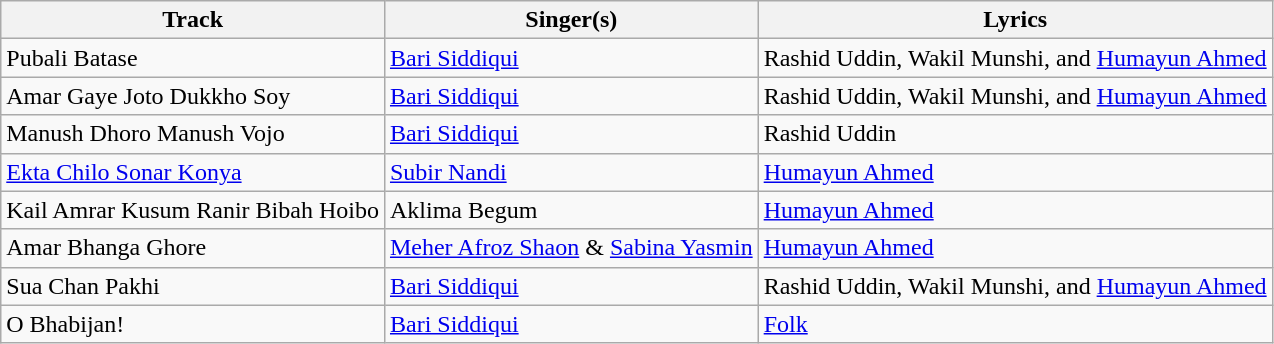<table class="wikitable">
<tr>
<th>Track</th>
<th>Singer(s)</th>
<th>Lyrics</th>
</tr>
<tr>
<td>Pubali Batase</td>
<td><a href='#'>Bari Siddiqui</a></td>
<td>Rashid Uddin, Wakil Munshi, and <a href='#'>Humayun Ahmed</a></td>
</tr>
<tr>
<td>Amar Gaye Joto Dukkho Soy</td>
<td><a href='#'>Bari Siddiqui</a></td>
<td>Rashid Uddin, Wakil Munshi, and <a href='#'>Humayun Ahmed</a></td>
</tr>
<tr>
<td>Manush Dhoro Manush Vojo</td>
<td><a href='#'>Bari Siddiqui</a></td>
<td>Rashid Uddin</td>
</tr>
<tr>
<td><a href='#'>Ekta Chilo Sonar Konya</a></td>
<td><a href='#'>Subir Nandi</a></td>
<td><a href='#'>Humayun Ahmed</a></td>
</tr>
<tr>
<td>Kail Amrar Kusum Ranir Bibah Hoibo</td>
<td>Aklima Begum</td>
<td><a href='#'>Humayun Ahmed</a></td>
</tr>
<tr>
<td>Amar Bhanga Ghore</td>
<td><a href='#'>Meher Afroz Shaon</a> & <a href='#'>Sabina Yasmin</a></td>
<td><a href='#'>Humayun Ahmed</a></td>
</tr>
<tr>
<td>Sua Chan Pakhi</td>
<td><a href='#'>Bari Siddiqui</a></td>
<td>Rashid Uddin, Wakil Munshi, and <a href='#'>Humayun Ahmed</a></td>
</tr>
<tr>
<td>O Bhabijan!</td>
<td><a href='#'>Bari Siddiqui</a></td>
<td><a href='#'>Folk</a></td>
</tr>
</table>
